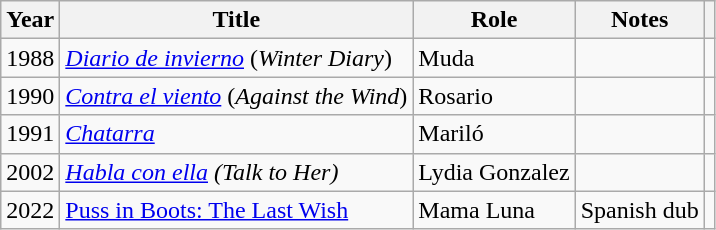<table class="wikitable sortable">
<tr>
<th>Year</th>
<th>Title</th>
<th>Role</th>
<th class="unsortable">Notes</th>
<th class="unsortable"></th>
</tr>
<tr>
<td align = "center">1988</td>
<td><em><a href='#'>Diario de invierno</a></em> (<em>Winter Diary</em>)</td>
<td>Muda</td>
<td></td>
<td align = "center"></td>
</tr>
<tr>
<td align = "center">1990</td>
<td><em><a href='#'>Contra el viento</a></em> (<em>Against the Wind</em>)</td>
<td>Rosario</td>
<td></td>
<td align = "center"></td>
</tr>
<tr>
<td align = "center">1991</td>
<td><em><a href='#'>Chatarra</a></em></td>
<td>Mariló</td>
<td></td>
<td align = "center"></td>
</tr>
<tr>
<td align = "center">2002</td>
<td><em><a href='#'>Habla con ella</a> (Talk to Her)</td>
<td>Lydia Gonzalez</td>
<td></td>
<td align = "center"></td>
</tr>
<tr>
<td align = "center">2022</td>
<td></em><a href='#'>Puss in Boots: The Last Wish</a><em></td>
<td>Mama Luna</td>
<td>Spanish dub</td>
<td align = "center"></td>
</tr>
</table>
